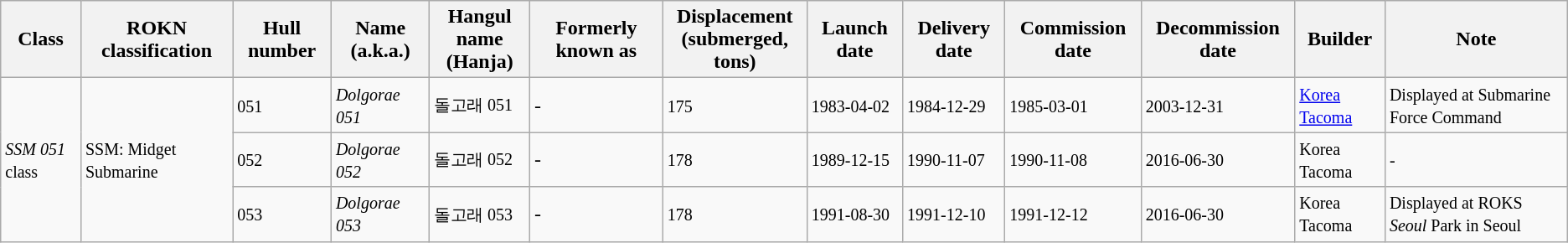<table class="wikitable">
<tr>
<th>Class</th>
<th>ROKN classification</th>
<th>Hull number</th>
<th>Name (a.k.a.)</th>
<th>Hangul name<br>(Hanja)</th>
<th>Formerly known as</th>
<th>Displacement<br>(submerged, tons)</th>
<th>Launch date</th>
<th>Delivery date</th>
<th>Commission date</th>
<th>Decommission date</th>
<th>Builder</th>
<th>Note</th>
</tr>
<tr>
<td rowspan="3"><small><em>SSM 051</em> class</small></td>
<td rowspan="3"><small>SSM: Midget Submarine</small></td>
<td><small>051</small></td>
<td><em><small>Dolgorae 051</small></em></td>
<td><small>돌고래 051</small></td>
<td>-</td>
<td><small>175</small></td>
<td><small>1983-04-02</small></td>
<td><small>1984-12-29</small></td>
<td><small>1985-03-01</small></td>
<td><small>2003-12-31</small></td>
<td><a href='#'><small>Korea Tacoma</small></a></td>
<td><small>Displayed at Submarine Force Command</small></td>
</tr>
<tr>
<td><small>052</small></td>
<td><em><small>Dolgorae</small></em> <em><small>052</small></em></td>
<td><small>돌고래 052</small></td>
<td>-</td>
<td><small>178</small></td>
<td><small>1989-12-15</small></td>
<td><small>1990-11-07</small></td>
<td><small>1990-11-08</small></td>
<td><small>2016-06-30</small></td>
<td><small>Korea Tacoma</small></td>
<td><small>-</small></td>
</tr>
<tr>
<td><small>053</small></td>
<td><em><small>Dolgorae</small></em> <em><small>053</small></em></td>
<td><small>돌고래 053</small></td>
<td>-</td>
<td><small>178</small></td>
<td><small>1991-08-30</small></td>
<td><small>1991-12-10</small></td>
<td><small>1991-12-12</small></td>
<td><small>2016-06-30</small></td>
<td><small>Korea Tacoma</small></td>
<td><small>Displayed at ROKS <em>Seoul</em> Park in Seoul</small></td>
</tr>
</table>
